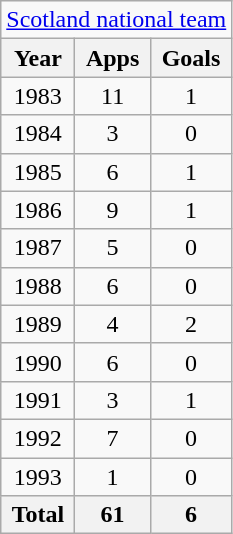<table class="wikitable" style="text-align:center">
<tr>
<td colspan="3"><a href='#'>Scotland national team</a></td>
</tr>
<tr>
<th>Year</th>
<th>Apps</th>
<th>Goals</th>
</tr>
<tr>
<td>1983</td>
<td>11</td>
<td>1</td>
</tr>
<tr>
<td>1984</td>
<td>3</td>
<td>0</td>
</tr>
<tr>
<td>1985</td>
<td>6</td>
<td>1</td>
</tr>
<tr>
<td>1986</td>
<td>9</td>
<td>1</td>
</tr>
<tr>
<td>1987</td>
<td>5</td>
<td>0</td>
</tr>
<tr>
<td>1988</td>
<td>6</td>
<td>0</td>
</tr>
<tr>
<td>1989</td>
<td>4</td>
<td>2</td>
</tr>
<tr>
<td>1990</td>
<td>6</td>
<td>0</td>
</tr>
<tr>
<td>1991</td>
<td>3</td>
<td>1</td>
</tr>
<tr>
<td>1992</td>
<td>7</td>
<td>0</td>
</tr>
<tr>
<td>1993</td>
<td>1</td>
<td>0</td>
</tr>
<tr>
<th>Total</th>
<th>61</th>
<th>6</th>
</tr>
</table>
